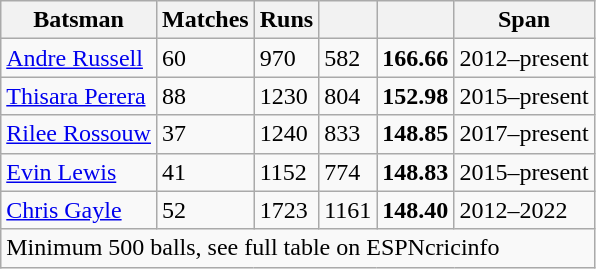<table class="wikitable">
<tr>
<th>Batsman</th>
<th>Matches</th>
<th>Runs</th>
<th></th>
<th></th>
<th>Span</th>
</tr>
<tr>
<td><a href='#'>Andre Russell</a></td>
<td>60</td>
<td>970</td>
<td>582</td>
<td><strong>166.66</strong></td>
<td>2012–present</td>
</tr>
<tr>
<td><a href='#'>Thisara Perera</a></td>
<td>88</td>
<td>1230</td>
<td>804</td>
<td><strong>152.98</strong></td>
<td>2015–present</td>
</tr>
<tr>
<td><a href='#'>Rilee Rossouw</a></td>
<td>37</td>
<td>1240</td>
<td>833</td>
<td><strong>148.85</strong></td>
<td>2017–present</td>
</tr>
<tr>
<td><a href='#'>Evin Lewis</a></td>
<td>41</td>
<td>1152</td>
<td>774</td>
<td><strong>148.83</strong></td>
<td>2015–present</td>
</tr>
<tr>
<td><a href='#'>Chris Gayle</a></td>
<td>52</td>
<td>1723</td>
<td>1161</td>
<td><strong>148.40</strong></td>
<td>2012–2022</td>
</tr>
<tr>
<td colspan=10>Minimum 500 balls, see full table on ESPNcricinfo</td>
</tr>
</table>
